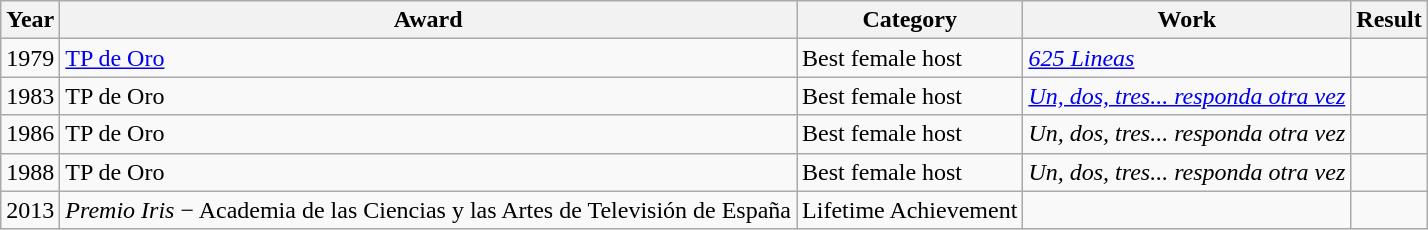<table class = "wikitable sortable">
<tr>
<th>Year</th>
<th>Award</th>
<th>Category</th>
<th>Work</th>
<th>Result</th>
</tr>
<tr>
<td>1979</td>
<td><a href='#'>TP de Oro</a></td>
<td>Best female host</td>
<td><em><a href='#'>625 Lineas</a></em></td>
<td></td>
</tr>
<tr>
<td>1983</td>
<td>TP de Oro</td>
<td>Best female host</td>
<td><em><a href='#'>Un, dos, tres... responda otra vez</a></em></td>
<td></td>
</tr>
<tr>
<td>1986</td>
<td>TP de Oro</td>
<td>Best female host</td>
<td><em>Un, dos, tres... responda otra vez</em></td>
<td></td>
</tr>
<tr>
<td>1988</td>
<td>TP de Oro</td>
<td>Best female host</td>
<td><em>Un, dos, tres... responda otra vez</em></td>
<td></td>
</tr>
<tr>
<td>2013</td>
<td><em>Premio Iris</em> − Academia de las Ciencias y las Artes de Televisión de España</td>
<td>Lifetime Achievement</td>
<td></td>
<td></td>
</tr>
</table>
